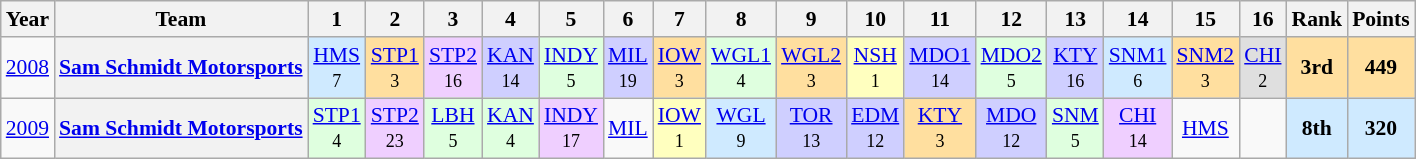<table class="wikitable" style="text-align:center; font-size:90%">
<tr>
<th>Year</th>
<th>Team</th>
<th>1</th>
<th>2</th>
<th>3</th>
<th>4</th>
<th>5</th>
<th>6</th>
<th>7</th>
<th>8</th>
<th>9</th>
<th>10</th>
<th>11</th>
<th>12</th>
<th>13</th>
<th>14</th>
<th>15</th>
<th>16</th>
<th>Rank</th>
<th>Points</th>
</tr>
<tr>
<td><a href='#'>2008</a></td>
<th><a href='#'>Sam Schmidt Motorsports</a></th>
<td style="background:#CFEAFF;"><a href='#'>HMS</a><br><small>7</small></td>
<td style="background:#FFDF9F;"><a href='#'>STP1</a><br><small>3</small></td>
<td style="background:#EFCFFF;"><a href='#'>STP2</a><br><small>16</small></td>
<td style="background:#CFCFFF;"><a href='#'>KAN</a><br><small>14</small></td>
<td style="background:#DFFFDF;"><a href='#'>INDY</a><br><small>5</small></td>
<td style="background:#CFCFFF;"><a href='#'>MIL</a><br><small>19</small></td>
<td style="background:#FFDF9F;"><a href='#'>IOW</a><br><small>3</small></td>
<td style="background:#DFFFDF;"><a href='#'>WGL1</a><br><small>4</small></td>
<td style="background:#FFDF9F;"><a href='#'>WGL2</a><br><small>3</small></td>
<td style="background:#FFFFBF;"><a href='#'>NSH</a><br><small>1</small></td>
<td style="background:#CFCFFF;"><a href='#'>MDO1</a><br><small>14</small></td>
<td style="background:#DFFFDF;"><a href='#'>MDO2</a><br><small>5</small></td>
<td style="background:#CFCFFF;"><a href='#'>KTY</a><br><small>16</small></td>
<td style="background:#CFEAFF;"><a href='#'>SNM1</a><br><small>6</small></td>
<td style="background:#FFDF9F;"><a href='#'>SNM2</a><br><small>3</small></td>
<td style="background:#DFDFDF;"><a href='#'>CHI</a><br><small>2</small></td>
<td style="background:#FFDF9F;"><strong>3rd</strong></td>
<td style="background:#FFDF9F;"><strong>449</strong></td>
</tr>
<tr>
<td><a href='#'>2009</a></td>
<th><a href='#'>Sam Schmidt Motorsports</a></th>
<td style="background:#DFFFDF;"><a href='#'>STP1</a><br><small>4</small></td>
<td style="background:#EFCFFF;"><a href='#'>STP2</a><br><small>23</small></td>
<td style="background:#DFFFDF;"><a href='#'>LBH</a><br><small>5</small></td>
<td style="background:#DFFFDF;"><a href='#'>KAN</a><br><small>4</small></td>
<td style="background:#EFCFFF;"><a href='#'>INDY</a><br><small>17</small></td>
<td><a href='#'>MIL</a></td>
<td style="background:#FFFFBF;"><a href='#'>IOW</a><br><small>1</small></td>
<td style="background:#CFEAFF;"><a href='#'>WGL</a><br><small>9</small></td>
<td style="background:#CFCFFF;"><a href='#'>TOR</a><br><small>13</small></td>
<td style="background:#CFCFFF;"><a href='#'>EDM</a><br><small>12</small></td>
<td style="background:#FFDF9F;"><a href='#'>KTY</a><br><small>3</small></td>
<td style="background:#CFCFFF;"><a href='#'>MDO</a><br><small>12</small></td>
<td style="background:#DFFFDF;"><a href='#'>SNM</a><br><small>5</small></td>
<td style="background:#EFCFFF;"><a href='#'>CHI</a><br><small>14</small></td>
<td><a href='#'>HMS</a></td>
<td></td>
<td style="background:#CFEAFF;"><strong>8th</strong></td>
<td style="background:#CFEAFF;"><strong>320</strong></td>
</tr>
</table>
